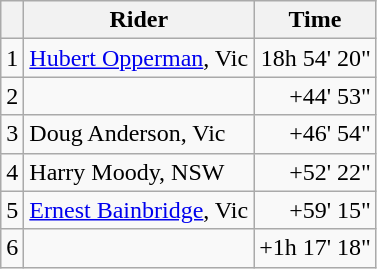<table class="wikitable">
<tr>
<th></th>
<th scope=col>Rider</th>
<th scope=col>Time</th>
</tr>
<tr>
<td>1</td>
<td><a href='#'>Hubert Opperman</a>, Vic</td>
<td style="text-align: right;">18h 54' 20"</td>
</tr>
<tr>
<td>2</td>
<td></td>
<td style="text-align: right;">+44' 53"</td>
</tr>
<tr>
<td>3</td>
<td>Doug Anderson, Vic</td>
<td style="text-align: right;">+46' 54"</td>
</tr>
<tr>
<td>4</td>
<td>Harry Moody, NSW</td>
<td style="text-align: right;">+52' 22"</td>
</tr>
<tr>
<td>5</td>
<td><a href='#'>Ernest Bainbridge</a>, Vic</td>
<td style="text-align: right;">+59' 15"</td>
</tr>
<tr>
<td>6</td>
<td></td>
<td style="text-align: right;">+1h 17' 18"</td>
</tr>
</table>
